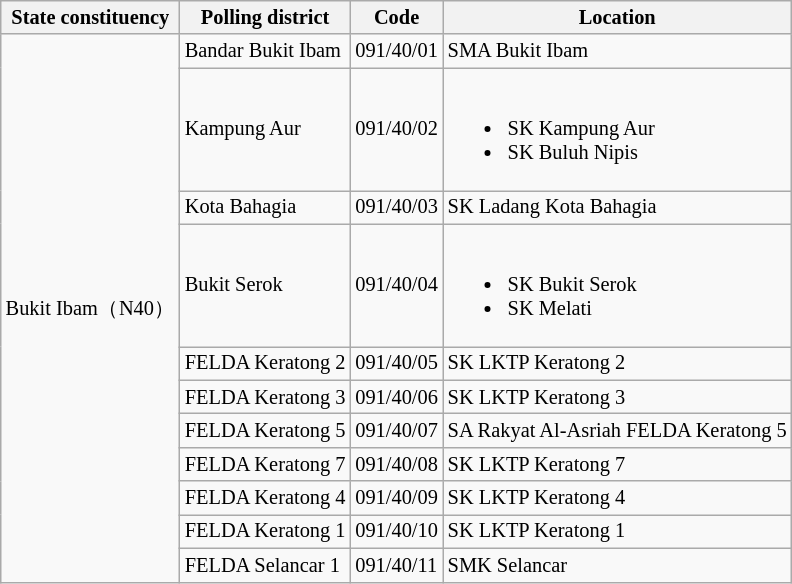<table class="wikitable sortable mw-collapsible" style="white-space:nowrap;font-size:85%">
<tr>
<th>State constituency</th>
<th>Polling district</th>
<th>Code</th>
<th>Location</th>
</tr>
<tr>
<td rowspan="11">Bukit Ibam（N40）</td>
<td>Bandar Bukit Ibam</td>
<td>091/40/01</td>
<td>SMA Bukit Ibam</td>
</tr>
<tr>
<td>Kampung Aur</td>
<td>091/40/02</td>
<td><br><ul><li>SK Kampung Aur</li><li>SK Buluh Nipis</li></ul></td>
</tr>
<tr>
<td>Kota Bahagia</td>
<td>091/40/03</td>
<td>SK Ladang Kota Bahagia</td>
</tr>
<tr>
<td>Bukit Serok</td>
<td>091/40/04</td>
<td><br><ul><li>SK Bukit Serok</li><li>SK Melati</li></ul></td>
</tr>
<tr>
<td>FELDA Keratong 2</td>
<td>091/40/05</td>
<td>SK LKTP Keratong 2</td>
</tr>
<tr>
<td>FELDA Keratong 3</td>
<td>091/40/06</td>
<td>SK LKTP Keratong 3</td>
</tr>
<tr>
<td>FELDA Keratong 5</td>
<td>091/40/07</td>
<td>SA Rakyat Al-Asriah FELDA Keratong 5</td>
</tr>
<tr>
<td>FELDA Keratong 7</td>
<td>091/40/08</td>
<td>SK LKTP Keratong 7</td>
</tr>
<tr>
<td>FELDA Keratong 4</td>
<td>091/40/09</td>
<td>SK LKTP Keratong 4</td>
</tr>
<tr>
<td>FELDA Keratong 1</td>
<td>091/40/10</td>
<td>SK LKTP Keratong 1</td>
</tr>
<tr>
<td>FELDA Selancar 1</td>
<td>091/40/11</td>
<td>SMK Selancar</td>
</tr>
</table>
